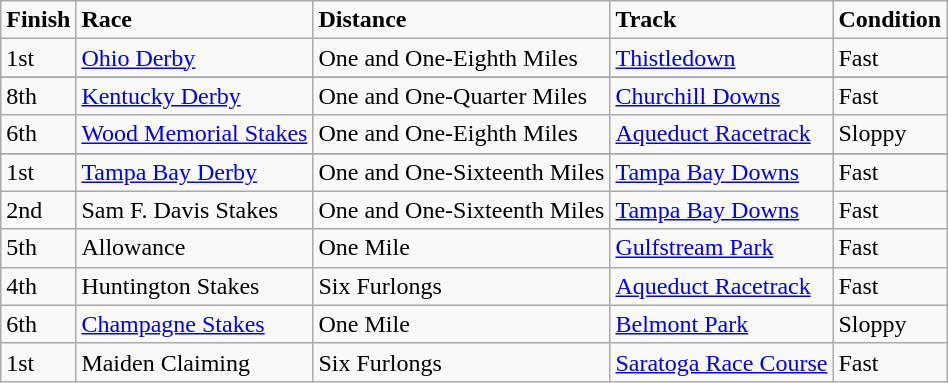<table class="wikitable">
<tr>
<td><strong>Finish</strong></td>
<td><strong>Race</strong></td>
<td><strong>Distance</strong></td>
<td><strong>Track</strong></td>
<td><strong>Condition</strong></td>
</tr>
<tr>
<td>1st</td>
<td><a href='#'>Ohio Derby</a></td>
<td>One and One-Eighth Miles</td>
<td><a href='#'>Thistledown</a></td>
<td>Fast</td>
</tr>
<tr>
</tr>
<tr>
<td>8th</td>
<td><a href='#'>Kentucky Derby</a></td>
<td>One and One-Quarter Miles</td>
<td><a href='#'>Churchill Downs</a></td>
<td>Fast</td>
</tr>
<tr>
<td>6th</td>
<td><a href='#'>Wood Memorial Stakes</a></td>
<td>One and One-Eighth Miles</td>
<td><a href='#'>Aqueduct Racetrack</a></td>
<td>Sloppy</td>
</tr>
<tr>
</tr>
<tr>
<td>1st</td>
<td><a href='#'>Tampa Bay Derby</a></td>
<td>One and One-Sixteenth Miles</td>
<td><a href='#'>Tampa Bay Downs</a></td>
<td>Fast</td>
</tr>
<tr>
<td>2nd</td>
<td>Sam F. Davis Stakes</td>
<td>One and One-Sixteenth Miles</td>
<td><a href='#'>Tampa Bay Downs</a></td>
<td>Fast</td>
</tr>
<tr>
<td>5th</td>
<td>Allowance</td>
<td>One Mile</td>
<td><a href='#'>Gulfstream Park</a></td>
<td>Fast</td>
</tr>
<tr>
<td>4th</td>
<td>Huntington Stakes</td>
<td>Six Furlongs</td>
<td><a href='#'>Aqueduct Racetrack</a></td>
<td>Fast</td>
</tr>
<tr>
<td>6th</td>
<td><a href='#'>Champagne Stakes</a></td>
<td>One Mile</td>
<td><a href='#'>Belmont Park</a></td>
<td>Sloppy</td>
</tr>
<tr>
<td>1st</td>
<td>Maiden Claiming</td>
<td>Six Furlongs</td>
<td><a href='#'>Saratoga Race Course</a></td>
<td>Fast</td>
</tr>
</table>
